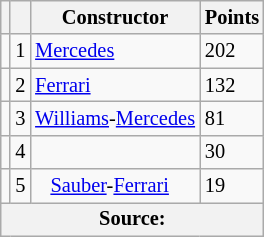<table class="wikitable" style="font-size: 85%;">
<tr>
<th></th>
<th></th>
<th>Constructor</th>
<th>Points</th>
</tr>
<tr>
<td align="left"></td>
<td align="center">1</td>
<td> <a href='#'>Mercedes</a></td>
<td align="left">202</td>
</tr>
<tr>
<td align="left"></td>
<td align="center">2</td>
<td> <a href='#'>Ferrari</a></td>
<td align="left">132</td>
</tr>
<tr>
<td align="left"></td>
<td align="center">3</td>
<td> <a href='#'>Williams</a>-<a href='#'>Mercedes</a></td>
<td align="left">81</td>
</tr>
<tr>
<td align="left"></td>
<td align="center">4</td>
<td></td>
<td align="left">30</td>
</tr>
<tr>
<td align="left"></td>
<td align="center">5</td>
<td>   <a href='#'>Sauber</a>-<a href='#'>Ferrari</a></td>
<td align="left">19</td>
</tr>
<tr>
<th colspan=4>Source:</th>
</tr>
</table>
